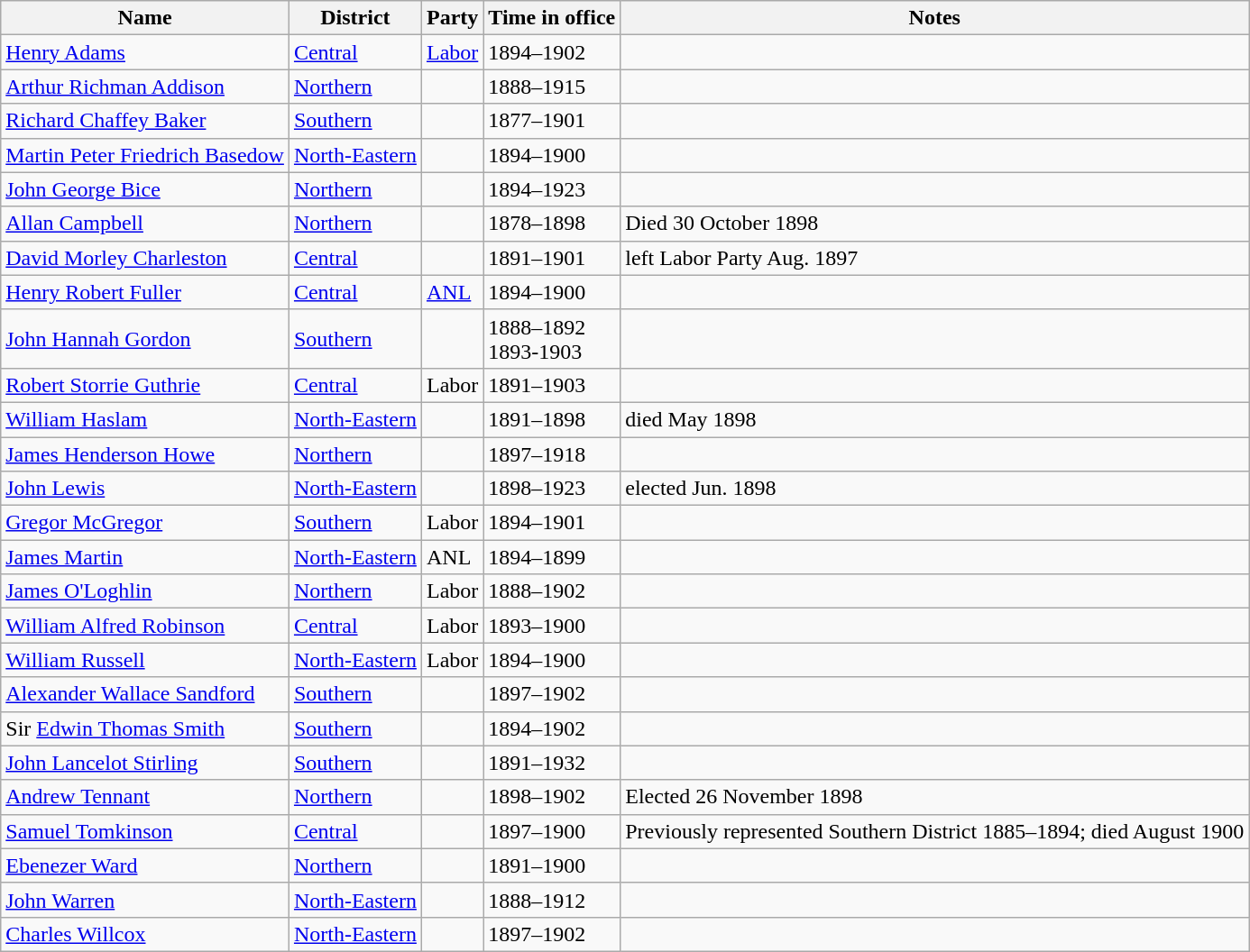<table class="wikitable sortable">
<tr>
<th>Name</th>
<th>District</th>
<th>Party</th>
<th>Time in office</th>
<th>Notes</th>
</tr>
<tr>
<td><a href='#'>Henry Adams</a></td>
<td><a href='#'>Central</a></td>
<td><a href='#'>Labor</a></td>
<td>1894–1902</td>
<td></td>
</tr>
<tr>
<td><a href='#'>Arthur Richman Addison</a></td>
<td><a href='#'>Northern</a></td>
<td></td>
<td>1888–1915</td>
<td></td>
</tr>
<tr>
<td><a href='#'>Richard Chaffey Baker</a></td>
<td><a href='#'>Southern</a></td>
<td></td>
<td>1877–1901</td>
<td></td>
</tr>
<tr>
<td><a href='#'>Martin Peter Friedrich Basedow</a></td>
<td><a href='#'>North-Eastern</a></td>
<td></td>
<td>1894–1900</td>
<td></td>
</tr>
<tr>
<td><a href='#'>John George Bice</a></td>
<td><a href='#'>Northern</a></td>
<td></td>
<td>1894–1923</td>
<td></td>
</tr>
<tr>
<td><a href='#'>Allan Campbell</a></td>
<td><a href='#'>Northern</a></td>
<td></td>
<td>1878–1898</td>
<td>Died 30 October 1898</td>
</tr>
<tr>
<td><a href='#'>David Morley Charleston</a></td>
<td><a href='#'>Central</a></td>
<td></td>
<td>1891–1901</td>
<td>left Labor Party Aug. 1897</td>
</tr>
<tr>
<td><a href='#'>Henry Robert Fuller</a></td>
<td><a href='#'>Central</a></td>
<td><a href='#'>ANL</a></td>
<td>1894–1900</td>
<td></td>
</tr>
<tr>
<td><a href='#'>John Hannah Gordon</a></td>
<td><a href='#'>Southern</a></td>
<td></td>
<td>1888–1892<br>1893-1903</td>
<td></td>
</tr>
<tr>
<td><a href='#'>Robert Storrie Guthrie</a></td>
<td><a href='#'>Central</a></td>
<td>Labor</td>
<td>1891–1903</td>
<td></td>
</tr>
<tr>
<td><a href='#'>William Haslam</a></td>
<td><a href='#'>North-Eastern</a></td>
<td></td>
<td>1891–1898</td>
<td>died May 1898</td>
</tr>
<tr>
<td><a href='#'>James Henderson Howe</a></td>
<td><a href='#'>Northern</a></td>
<td></td>
<td>1897–1918</td>
<td></td>
</tr>
<tr>
<td><a href='#'>John Lewis</a></td>
<td><a href='#'>North-Eastern</a></td>
<td></td>
<td>1898–1923</td>
<td>elected Jun. 1898</td>
</tr>
<tr>
<td><a href='#'>Gregor McGregor</a></td>
<td><a href='#'>Southern</a></td>
<td>Labor</td>
<td>1894–1901</td>
<td></td>
</tr>
<tr>
<td><a href='#'>James Martin</a></td>
<td><a href='#'>North-Eastern</a></td>
<td>ANL</td>
<td>1894–1899</td>
<td></td>
</tr>
<tr>
<td><a href='#'>James O'Loghlin</a></td>
<td><a href='#'>Northern</a></td>
<td>Labor</td>
<td>1888–1902</td>
<td></td>
</tr>
<tr>
<td><a href='#'>William Alfred Robinson</a></td>
<td><a href='#'>Central</a></td>
<td>Labor</td>
<td>1893–1900</td>
<td></td>
</tr>
<tr>
<td><a href='#'>William Russell</a></td>
<td><a href='#'>North-Eastern</a></td>
<td>Labor</td>
<td>1894–1900</td>
<td></td>
</tr>
<tr>
<td><a href='#'>Alexander Wallace Sandford</a></td>
<td><a href='#'>Southern</a></td>
<td></td>
<td>1897–1902</td>
<td></td>
</tr>
<tr>
<td>Sir <a href='#'>Edwin Thomas Smith</a></td>
<td><a href='#'>Southern</a></td>
<td></td>
<td>1894–1902</td>
<td></td>
</tr>
<tr>
<td><a href='#'>John Lancelot Stirling</a></td>
<td><a href='#'>Southern</a></td>
<td></td>
<td>1891–1932</td>
<td></td>
</tr>
<tr>
<td><a href='#'>Andrew Tennant</a></td>
<td><a href='#'>Northern</a></td>
<td></td>
<td>1898–1902</td>
<td>Elected 26 November 1898</td>
</tr>
<tr>
<td><a href='#'>Samuel Tomkinson</a></td>
<td><a href='#'>Central</a></td>
<td></td>
<td>1897–1900</td>
<td>Previously represented Southern District 1885–1894; died August 1900</td>
</tr>
<tr>
<td><a href='#'>Ebenezer Ward</a></td>
<td><a href='#'>Northern</a></td>
<td></td>
<td>1891–1900</td>
<td></td>
</tr>
<tr>
<td><a href='#'>John Warren</a></td>
<td><a href='#'>North-Eastern</a></td>
<td></td>
<td>1888–1912</td>
<td></td>
</tr>
<tr>
<td><a href='#'>Charles Willcox</a></td>
<td><a href='#'>North-Eastern</a></td>
<td></td>
<td>1897–1902</td>
<td></td>
</tr>
</table>
